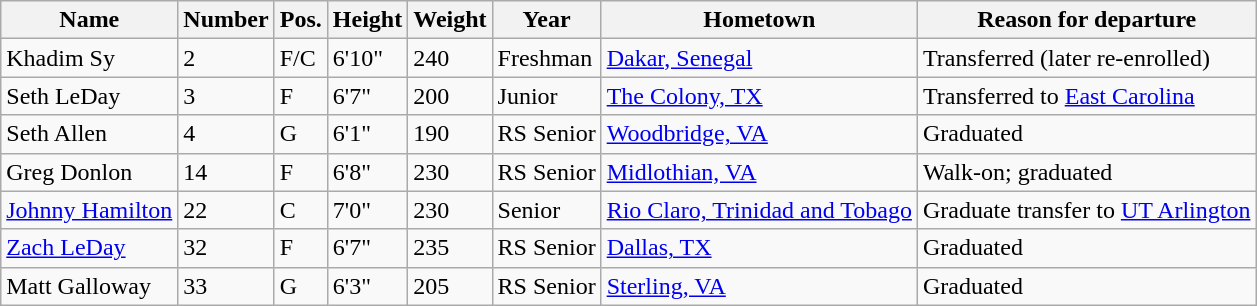<table class="wikitable sortable" border="1">
<tr>
<th>Name</th>
<th>Number</th>
<th>Pos.</th>
<th>Height</th>
<th>Weight</th>
<th>Year</th>
<th>Hometown</th>
<th class="unsortable">Reason for departure</th>
</tr>
<tr>
<td>Khadim Sy</td>
<td>2</td>
<td>F/C</td>
<td>6'10"</td>
<td>240</td>
<td>Freshman</td>
<td><a href='#'>Dakar, Senegal</a></td>
<td>Transferred (later re-enrolled)</td>
</tr>
<tr>
<td>Seth LeDay</td>
<td>3</td>
<td>F</td>
<td>6'7"</td>
<td>200</td>
<td>Junior</td>
<td><a href='#'>The Colony, TX</a></td>
<td>Transferred to <a href='#'>East Carolina</a></td>
</tr>
<tr>
<td>Seth Allen</td>
<td>4</td>
<td>G</td>
<td>6'1"</td>
<td>190</td>
<td>RS Senior</td>
<td><a href='#'>Woodbridge, VA</a></td>
<td>Graduated</td>
</tr>
<tr>
<td>Greg Donlon</td>
<td>14</td>
<td>F</td>
<td>6'8"</td>
<td>230</td>
<td>RS Senior</td>
<td><a href='#'>Midlothian, VA</a></td>
<td>Walk-on; graduated</td>
</tr>
<tr>
<td><a href='#'>Johnny Hamilton</a></td>
<td>22</td>
<td>C</td>
<td>7'0"</td>
<td>230</td>
<td>Senior</td>
<td><a href='#'>Rio Claro, Trinidad and Tobago</a></td>
<td>Graduate transfer to <a href='#'>UT Arlington</a></td>
</tr>
<tr>
<td><a href='#'>Zach LeDay</a></td>
<td>32</td>
<td>F</td>
<td>6'7"</td>
<td>235</td>
<td>RS Senior</td>
<td><a href='#'>Dallas, TX</a></td>
<td>Graduated</td>
</tr>
<tr>
<td>Matt Galloway</td>
<td>33</td>
<td>G</td>
<td>6'3"</td>
<td>205</td>
<td>RS Senior</td>
<td><a href='#'>Sterling, VA</a></td>
<td>Graduated</td>
</tr>
</table>
